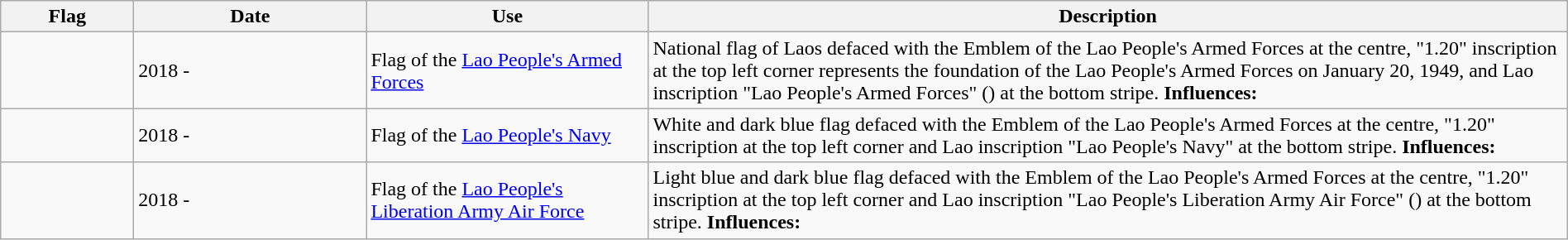<table class="wikitable" style="width:100%">
<tr>
<th width="100px">Flag</th>
<th width="180px">Date</th>
<th width="220px">Use</th>
<th style="min-width:200px">Description</th>
</tr>
<tr>
<td></td>
<td>2018 -</td>
<td>Flag of the <a href='#'>Lao People's Armed Forces</a></td>
<td>National flag of Laos defaced with the Emblem of the Lao People's Armed Forces at the centre, "1.20" inscription at the top left corner represents the foundation of the Lao People's Armed Forces on January 20, 1949, and Lao inscription "Lao People's Armed Forces" () at the bottom stripe. <strong>Influences:</strong> </td>
</tr>
<tr>
<td {{ListFlag></td>
<td>2018 -</td>
<td>Flag of the <a href='#'>Lao People's Navy</a></td>
<td>White and dark blue flag defaced with the Emblem of the Lao People's Armed Forces at the centre, "1.20" inscription at the top left corner and Lao inscription "Lao People's Navy" at the bottom stripe. <strong>Influences:</strong> </td>
</tr>
<tr>
<td {{ListFlag></td>
<td>2018 -</td>
<td>Flag of the <a href='#'>Lao People's Liberation Army Air Force</a></td>
<td>Light blue and dark blue flag defaced with the Emblem of the Lao People's Armed Forces at the centre, "1.20" inscription at the top left corner and Lao inscription "Lao People's Liberation Army Air Force" () at the bottom stripe. <strong>Influences:</strong> </td>
</tr>
</table>
